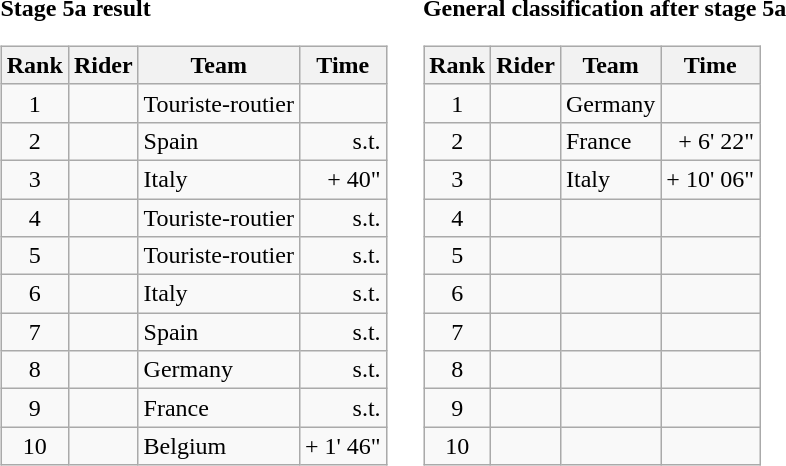<table>
<tr>
<td><strong>Stage 5a result</strong><br><table class="wikitable">
<tr>
<th scope="col">Rank</th>
<th scope="col">Rider</th>
<th scope="col">Team</th>
<th scope="col">Time</th>
</tr>
<tr>
<td style="text-align:center;">1</td>
<td></td>
<td>Touriste-routier</td>
<td style="text-align:right;"></td>
</tr>
<tr>
<td style="text-align:center;">2</td>
<td></td>
<td>Spain</td>
<td style="text-align:right;">s.t.</td>
</tr>
<tr>
<td style="text-align:center;">3</td>
<td></td>
<td>Italy</td>
<td style="text-align:right;">+ 40"</td>
</tr>
<tr>
<td style="text-align:center;">4</td>
<td></td>
<td>Touriste-routier</td>
<td style="text-align:right;">s.t.</td>
</tr>
<tr>
<td style="text-align:center;">5</td>
<td></td>
<td>Touriste-routier</td>
<td style="text-align:right;">s.t.</td>
</tr>
<tr>
<td style="text-align:center;">6</td>
<td></td>
<td>Italy</td>
<td style="text-align:right;">s.t.</td>
</tr>
<tr>
<td style="text-align:center;">7</td>
<td></td>
<td>Spain</td>
<td style="text-align:right;">s.t.</td>
</tr>
<tr>
<td style="text-align:center;">8</td>
<td></td>
<td>Germany</td>
<td style="text-align:right;">s.t.</td>
</tr>
<tr>
<td style="text-align:center;">9</td>
<td></td>
<td>France</td>
<td style="text-align:right;">s.t.</td>
</tr>
<tr>
<td style="text-align:center;">10</td>
<td></td>
<td>Belgium</td>
<td style="text-align:right;">+ 1' 46"</td>
</tr>
</table>
</td>
<td></td>
<td><strong>General classification after stage 5a</strong><br><table class="wikitable">
<tr>
<th scope="col">Rank</th>
<th scope="col">Rider</th>
<th scope="col">Team</th>
<th scope="col">Time</th>
</tr>
<tr>
<td style="text-align:center;">1</td>
<td></td>
<td>Germany</td>
<td style="text-align:right;"></td>
</tr>
<tr>
<td style="text-align:center;">2</td>
<td></td>
<td>France</td>
<td style="text-align:right;">+ 6' 22"</td>
</tr>
<tr>
<td style="text-align:center;">3</td>
<td></td>
<td>Italy</td>
<td style="text-align:right;">+ 10' 06"</td>
</tr>
<tr>
<td style="text-align:center;">4</td>
<td></td>
<td></td>
<td></td>
</tr>
<tr>
<td style="text-align:center;">5</td>
<td></td>
<td></td>
<td></td>
</tr>
<tr>
<td style="text-align:center;">6</td>
<td></td>
<td></td>
<td></td>
</tr>
<tr>
<td style="text-align:center;">7</td>
<td></td>
<td></td>
<td></td>
</tr>
<tr>
<td style="text-align:center;">8</td>
<td></td>
<td></td>
<td></td>
</tr>
<tr>
<td style="text-align:center;">9</td>
<td></td>
<td></td>
<td></td>
</tr>
<tr>
<td style="text-align:center;">10</td>
<td></td>
<td></td>
<td></td>
</tr>
</table>
</td>
</tr>
</table>
